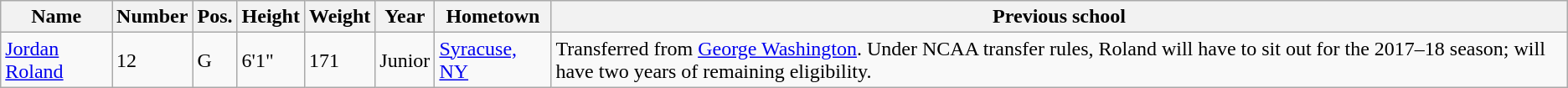<table class="wikitable sortable" border="1">
<tr>
<th>Name</th>
<th>Number</th>
<th>Pos.</th>
<th>Height</th>
<th>Weight</th>
<th>Year</th>
<th>Hometown</th>
<th class="unsortable">Previous school</th>
</tr>
<tr>
<td><a href='#'>Jordan Roland</a></td>
<td>12</td>
<td>G</td>
<td>6'1"</td>
<td>171</td>
<td>Junior</td>
<td><a href='#'>Syracuse, NY</a></td>
<td>Transferred from <a href='#'>George Washington</a>. Under NCAA transfer rules, Roland will have to sit out for the 2017–18 season; will have two years of remaining eligibility.</td>
</tr>
</table>
